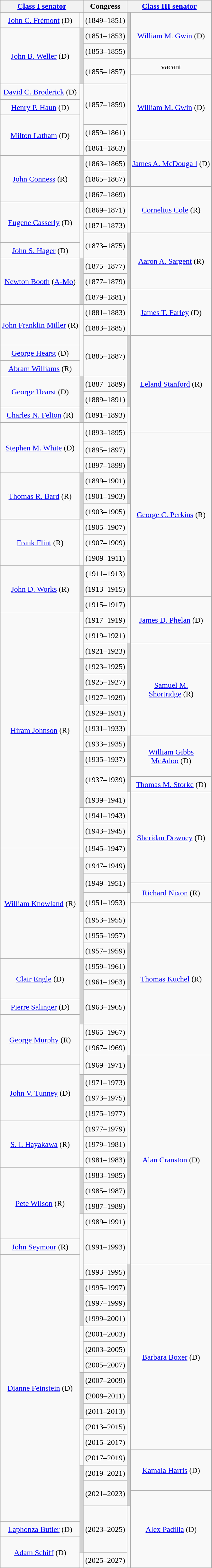<table class="wikitable sticky-header" style="text-align:center">
<tr>
<th colspan="2"><a href='#'>Class I senator</a></th>
<th>Congress</th>
<th colspan="2"><a href='#'>Class III senator</a></th>
</tr>
<tr style="height:2em">
<td><a href='#'>John C. Frémont</a> (D)</td>
<td></td>
<td><strong></strong> (1849–1851)</td>
<td rowspan="3" style="background: #D3D3D3"></td>
<td rowspan=3 ><a href='#'>William M. Gwin</a> (D)</td>
</tr>
<tr style="height:2em">
<td rowspan=4 ><a href='#'>John B. Weller</a> (D)</td>
<td rowspan="4" style="background: #D3D3D3"></td>
<td><strong></strong> (1851–1853)</td>
</tr>
<tr style="height:2em">
<td><strong></strong> (1853–1855)</td>
</tr>
<tr style="height:2em">
<td rowspan=2><strong></strong> (1855–1857)</td>
<td rowspan="6"></td>
<td>vacant</td>
</tr>
<tr style="height:1.25em">
<td rowspan=5 ><a href='#'>William M. Gwin</a> (D)</td>
</tr>
<tr style="height:2em">
<td><a href='#'>David C. Broderick</a> (D)</td>
<td rowspan="5"></td>
<td rowspan=3><strong></strong> (1857–1859)</td>
</tr>
<tr style="height:2em">
<td><a href='#'>Henry P. Haun</a> (D)</td>
</tr>
<tr style="height:1.25em">
<td rowspan=3 ><a href='#'>Milton Latham</a> (D)</td>
</tr>
<tr style="height:2em">
<td><strong></strong> (1859–1861)</td>
</tr>
<tr style="height:2em">
<td><strong></strong> (1861–1863)</td>
<td rowspan="3" style="background: #D3D3D3"></td>
<td rowspan=3 ><a href='#'>James A. McDougall</a> (D)</td>
</tr>
<tr style="height:2em">
<td rowspan=3 ><a href='#'>John Conness</a> (R)</td>
<td rowspan="3" style="background: #D3D3D3"></td>
<td><strong></strong> (1863–1865)</td>
</tr>
<tr style="height:2em">
<td><strong></strong> (1865–1867)</td>
</tr>
<tr style="height:2em">
<td><strong></strong> (1867–1869)</td>
<td rowspan="3"></td>
<td rowspan=3 ><a href='#'>Cornelius Cole</a> (R)</td>
</tr>
<tr style="height:2em">
<td rowspan=3 ><a href='#'>Eugene Casserly</a> (D)</td>
<td rowspan="4"></td>
<td><strong></strong> (1869–1871)</td>
</tr>
<tr style="height:2em">
<td><strong></strong> (1871–1873)</td>
</tr>
<tr style="height:1.25em">
<td rowspan=2><strong></strong> (1873–1875)</td>
<td rowspan="4" style="background: #D3D3D3"></td>
<td rowspan=4 ><a href='#'>Aaron A. Sargent</a> (R)</td>
</tr>
<tr style="height:2em">
<td><a href='#'>John S. Hager</a> (D)</td>
</tr>
<tr style="height:2em">
<td rowspan=3 ><a href='#'>Newton Booth</a> (<a href='#'>A-Mo</a>)</td>
<td rowspan="3" style="background: #D3D3D3"></td>
<td><strong></strong> (1875–1877)</td>
</tr>
<tr style="height:2em">
<td><strong></strong> (1877–1879)</td>
</tr>
<tr style="height:2em">
<td><strong></strong> (1879–1881)</td>
<td rowspan="3"></td>
<td rowspan=3 ><a href='#'>James T. Farley</a> (D)</td>
</tr>
<tr style="height:2em">
<td rowspan=3 ><a href='#'>John Franklin Miller</a> (R)</td>
<td rowspan="5"></td>
<td><strong></strong> (1881–1883)</td>
</tr>
<tr style="height:2em">
<td><strong></strong> (1883–1885)</td>
</tr>
<tr style="height:1.25em">
<td rowspan=3><strong></strong> (1885–1887)</td>
<td rowspan="5" style="background: #D3D3D3"></td>
<td rowspan=7 ><a href='#'>Leland Stanford</a> (R)</td>
</tr>
<tr style="height:2em">
<td><a href='#'>George Hearst</a> (D)</td>
</tr>
<tr style="height:2em">
<td><a href='#'>Abram Williams</a> (R)</td>
</tr>
<tr style="height:2em">
<td rowspan=2 ><a href='#'>George Hearst</a> (D)</td>
<td rowspan="3" style="background: #D3D3D3"></td>
<td><strong></strong> (1887–1889)</td>
</tr>
<tr style="height:2em">
<td><strong></strong> (1889–1891)</td>
</tr>
<tr style="height:2em">
<td><a href='#'>Charles N. Felton</a> (R)</td>
<td><strong></strong> (1891–1893)</td>
<td rowspan="4"></td>
</tr>
<tr style="height:1.25em">
<td rowspan=4 ><a href='#'>Stephen M. White</a> (D)</td>
<td rowspan="4"></td>
<td rowspan=2><strong></strong> (1893–1895)</td>
</tr>
<tr style="height:1.25em">
<td rowspan=11 ><a href='#'>George C. Perkins</a> (R)</td>
</tr>
<tr style="height:2em">
<td><strong></strong> (1895–1897)</td>
</tr>
<tr style="height:2em">
<td><strong></strong> (1897–1899)</td>
<td rowspan="3" style="background: #D3D3D3"></td>
</tr>
<tr style="height:2em">
<td rowspan=3 ><a href='#'>Thomas R. Bard</a> (R)</td>
<td rowspan="3" style="background: #D3D3D3"></td>
<td><strong></strong> (1899–1901)</td>
</tr>
<tr style="height:2em">
<td><strong></strong> (1901–1903)</td>
</tr>
<tr style="height:2em">
<td><strong></strong> (1903–1905)</td>
<td rowspan="3"></td>
</tr>
<tr style="height:2em">
<td rowspan=3 ><a href='#'>Frank Flint</a> (R)</td>
<td rowspan="3"></td>
<td><strong></strong> (1905–1907)</td>
</tr>
<tr style="height:2em">
<td><strong></strong> (1907–1909)</td>
</tr>
<tr style="height:2em">
<td><strong></strong> (1909–1911)</td>
<td rowspan="3" style="background: #D3D3D3"></td>
</tr>
<tr style="height:2em">
<td rowspan=3 ><a href='#'>John D. Works</a> (R)</td>
<td rowspan="3" style="background: #D3D3D3"></td>
<td><strong></strong> (1911–1913)</td>
</tr>
<tr style="height:2em">
<td><strong></strong> (1913–1915)</td>
</tr>
<tr style="height:2em">
<td><strong></strong> (1915–1917)</td>
<td rowspan="3"></td>
<td rowspan=3 ><a href='#'>James D. Phelan</a> (D)</td>
</tr>
<tr style="height:2em">
<td rowspan=16 ><a href='#'>Hiram Johnson</a> (R)</td>
<td rowspan="3"></td>
<td><strong></strong> (1917–1919)</td>
</tr>
<tr style="height:2em">
<td><strong></strong> (1919–1921)</td>
</tr>
<tr style="height:2em">
<td><strong></strong> (1921–1923)</td>
<td rowspan="3" style="background: #D3D3D3"></td>
<td rowspan=6 ><a href='#'>Samuel M.<br>Shortridge</a> (R)</td>
</tr>
<tr style="height:2em">
<td rowspan="3" style="background: #D3D3D3"></td>
<td><strong></strong> (1923–1925)</td>
</tr>
<tr style="height:2em">
<td><strong></strong> (1925–1927)</td>
</tr>
<tr style="height:2em">
<td><strong></strong> (1927–1929)</td>
<td rowspan="3"></td>
</tr>
<tr style="height:2em">
<td rowspan="3"></td>
<td><strong></strong> (1929–1931)</td>
</tr>
<tr style="height:2em">
<td><strong></strong> (1931–1933)</td>
</tr>
<tr style="height:2em">
<td><strong></strong> (1933–1935)</td>
<td rowspan="4" style="background: #D3D3D3"></td>
<td rowspan=3 ><a href='#'>William Gibbs<br>McAdoo</a> (D)</td>
</tr>
<tr style="height:2em">
<td rowspan="4" style="background: #D3D3D3"></td>
<td><strong></strong> (1935–1937)</td>
</tr>
<tr style="height:1.25em">
<td rowspan=2><strong></strong> (1937–1939)</td>
</tr>
<tr style="height:2em">
<td><a href='#'>Thomas M. Storke</a> (D)</td>
</tr>
<tr style="height:2em">
<td><strong></strong> (1939–1941)</td>
<td rowspan="3"></td>
<td rowspan=7 ><a href='#'>Sheridan Downey</a> (D)</td>
</tr>
<tr style="height:2em">
<td rowspan="4"></td>
<td><strong></strong> (1941–1943)</td>
</tr>
<tr style="height:2em">
<td><strong></strong> (1943–1945)</td>
</tr>
<tr style="height:1.25em">
<td rowspan=2><strong></strong> (1945–1947)</td>
<td rowspan="5" style="background: #D3D3D3"></td>
</tr>
<tr style="height:1.25em">
<td rowspan=9 ><a href='#'>William Knowland</a> (R)</td>
</tr>
<tr style="height:2em">
<td rowspan="5" style="background: #D3D3D3"></td>
<td><strong></strong> (1947–1949)</td>
</tr>
<tr style="height:1.25em">
<td rowspan=2><strong></strong> (1949–1951)</td>
</tr>
<tr style="height:1.25em">
<td rowspan=2 ><a href='#'>Richard Nixon</a> (R)</td>
</tr>
<tr style="height:1.25em">
<td rowspan=2><strong></strong> (1951–1953)</td>
<td rowspan="4"></td>
</tr>
<tr style="height:1.25em">
<td rowspan=11 ><a href='#'>Thomas Kuchel</a> (R)</td>
</tr>
<tr style="height:2em">
<td rowspan="3"></td>
<td><strong></strong> (1953–1955)</td>
</tr>
<tr style="height:2em">
<td><strong></strong> (1955–1957)</td>
</tr>
<tr style="height:2em">
<td><strong></strong> (1957–1959)</td>
<td rowspan="3" style="background: #D3D3D3"></td>
</tr>
<tr style="height:2em">
<td rowspan=3 ><a href='#'>Clair Engle</a> (D)</td>
<td rowspan="5" style="background: #D3D3D3"></td>
<td><strong></strong> (1959–1961)</td>
</tr>
<tr style="height:2em">
<td><strong></strong> (1961–1963)</td>
</tr>
<tr style="height:1.25em">
<td rowspan=3><strong></strong> (1963–1965)</td>
<td rowspan="5"></td>
</tr>
<tr style="height:2em">
<td><a href='#'>Pierre Salinger</a> (D)</td>
</tr>
<tr style="height:1.25em">
<td rowspan=4 ><a href='#'>George Murphy</a> (R)</td>
</tr>
<tr style="height:2em">
<td rowspan="4"></td>
<td><strong></strong> (1965–1967)</td>
</tr>
<tr style="height:2em">
<td><strong></strong> (1967–1969)</td>
</tr>
<tr style="height:1.25em">
<td rowspan=2><strong></strong> (1969–1971)</td>
<td rowspan="4" style="background: #D3D3D3"></td>
<td rowspan=15 ><a href='#'>Alan Cranston</a> (D)</td>
</tr>
<tr style="height:1.25em">
<td rowspan=4 ><a href='#'>John V. Tunney</a> (D)</td>
</tr>
<tr style="height:2em">
<td rowspan="3" style="background: #D3D3D3"></td>
<td><strong></strong> (1971–1973)</td>
</tr>
<tr style="height:2em">
<td><strong></strong> (1973–1975)</td>
</tr>
<tr style="height:2em">
<td><strong></strong> (1975–1977)</td>
<td rowspan="3"></td>
</tr>
<tr style="height:2em">
<td rowspan=3 ><a href='#'>S. I. Hayakawa</a> (R)</td>
<td rowspan="3"></td>
<td><strong></strong> (1977–1979)</td>
</tr>
<tr style="height:2em">
<td><strong></strong> (1979–1981)</td>
</tr>
<tr style="height:2em">
<td><strong></strong> (1981–1983)</td>
<td rowspan="3" style="background: #D3D3D3"></td>
</tr>
<tr style="height:2em">
<td rowspan=5 ><a href='#'>Pete Wilson</a> (R)</td>
<td rowspan="3" style="background: #D3D3D3"></td>
<td><strong></strong> (1983–1985)</td>
</tr>
<tr style="height:2em">
<td><strong></strong> (1985–1987)</td>
</tr>
<tr style="height:2em">
<td><strong></strong> (1987–1989)</td>
<td rowspan="5"></td>
</tr>
<tr style="height:2em">
<td rowspan="5"></td>
<td><strong></strong> (1989–1991)</td>
</tr>
<tr style="height:1.25em">
<td rowspan=3><strong></strong> (1991–1993)</td>
</tr>
<tr style="height:2em">
<td><a href='#'>John Seymour</a> (R)</td>
</tr>
<tr style="height:1.25em">
<td rowspan=18 ><a href='#'>Dianne Feinstein</a> (D)</td>
</tr>
<tr style="height:2em">
<td><strong></strong> (1993–1995)</td>
<td rowspan="3" style="background: #D3D3D3"></td>
<td rowspan=12 ><a href='#'>Barbara Boxer</a> (D)</td>
</tr>
<tr style="height:2em">
<td rowspan="3" style="background: #D3D3D3"></td>
<td><strong></strong> (1995–1997)</td>
</tr>
<tr style="height:2em">
<td><strong></strong> (1997–1999)</td>
</tr>
<tr style="height:2em">
<td><strong></strong> (1999–2001)</td>
<td rowspan="3"></td>
</tr>
<tr style="height:2em">
<td rowspan="3"></td>
<td><strong></strong> (2001–2003)</td>
</tr>
<tr style="height:2em">
<td><strong></strong> (2003–2005)</td>
</tr>
<tr style="height:2em">
<td><strong></strong> (2005–2007)</td>
<td rowspan="3" style="background: #D3D3D3"></td>
</tr>
<tr style="height:2em">
<td rowspan="3" style="background: #D3D3D3"></td>
<td><strong></strong> (2007–2009)</td>
</tr>
<tr style="height:2em">
<td><strong></strong> (2009–2011)</td>
</tr>
<tr style="height:2em">
<td><strong></strong> (2011–2013)</td>
<td rowspan="3"></td>
</tr>
<tr style="height:2em">
<td rowspan="3"></td>
<td><strong></strong> (2013–2015)</td>
</tr>
<tr style="height:2em">
<td><strong></strong> (2015–2017)</td>
</tr>
<tr style="height:2em">
<td><strong></strong> (2017–2019)</td>
<td rowspan="4" style="background: #D3D3D3"></td>
<td rowspan=3 ><a href='#'>Kamala Harris</a> (D)</td>
</tr>
<tr style="height:2em">
<td rowspan="6" style="background: #D3D3D3"></td>
<td><strong></strong> (2019–2021)</td>
</tr>
<tr style="height:1.25em">
<td rowspan=2><strong></strong> (2021–2023)</td>
</tr>
<tr style="height:2em">
<td rowspan=5 ><a href='#'>Alex Padilla</a> (D)</td>
</tr>
<tr style="height:2em">
<td rowspan=3><strong></strong> (2023–2025)</td>
<td rowspan="4"></td>
</tr>
<tr style="height:2em">
<td rowspan=1 ><a href='#'>Laphonza Butler</a> (D)</td>
</tr>
<tr style="height:2em">
<td rowspan=2 ><a href='#'>Adam Schiff</a> (D)</td>
</tr>
<tr style="height:2em">
<td rowspan="1"></td>
<td><strong></strong> (2025–2027)</td>
</tr>
</table>
